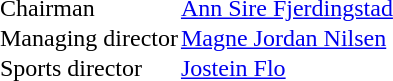<table cellpadding="0" cellspacing="2">
<tr>
<td>Chairman</td>
<td><a href='#'>Ann Sire Fjerdingstad</a></td>
</tr>
<tr>
<td>Managing director</td>
<td><a href='#'>Magne Jordan Nilsen</a></td>
</tr>
<tr>
<td>Sports director</td>
<td><a href='#'>Jostein Flo</a></td>
</tr>
<tr>
</tr>
</table>
